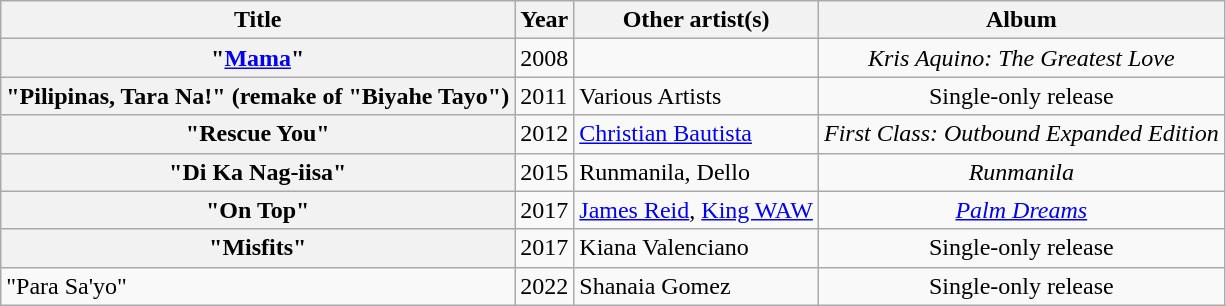<table class="wikitable plainrowheaders">
<tr>
<th scope="col">Title</th>
<th scope="col">Year</th>
<th scope="col">Other artist(s)</th>
<th scope="col">Album</th>
</tr>
<tr>
<th scope="row">"<a href='#'>Mama</a>"</th>
<td>2008</td>
<td></td>
<td align="center"><em>Kris Aquino: The Greatest Love</em></td>
</tr>
<tr>
<th scope="row">"Pilipinas, Tara Na!" (remake of "Biyahe Tayo")</th>
<td>2011</td>
<td>Various Artists</td>
<td align="center">Single-only release</td>
</tr>
<tr>
<th scope="row">"Rescue You"</th>
<td>2012</td>
<td><a href='#'>Christian Bautista</a></td>
<td align="center"><em>First Class: Outbound Expanded Edition</em></td>
</tr>
<tr>
<th scope="row">"Di Ka Nag-iisa"</th>
<td>2015</td>
<td>Runmanila, Dello</td>
<td align="center"><em>Runmanila</em></td>
</tr>
<tr>
<th scope="row">"On Top"</th>
<td>2017</td>
<td><a href='#'>James Reid</a>, <a href='#'>King WAW</a></td>
<td align="center"><em><a href='#'>Palm Dreams</a></em></td>
</tr>
<tr>
<th scope="row">"Misfits"</th>
<td>2017</td>
<td>Kiana Valenciano</td>
<td align="center">Single-only release</td>
</tr>
<tr>
<td scope="row">"Para Sa'yo"</td>
<td>2022</td>
<td>Shanaia Gomez</td>
<td align="center">Single-only release</td>
</tr>
</table>
